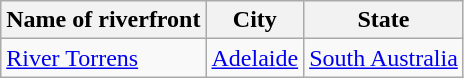<table class="wikitable sortable">
<tr>
<th>Name of riverfront</th>
<th>City</th>
<th>State</th>
</tr>
<tr>
<td><a href='#'>River Torrens</a></td>
<td><a href='#'>Adelaide</a></td>
<td><a href='#'>South Australia</a></td>
</tr>
</table>
